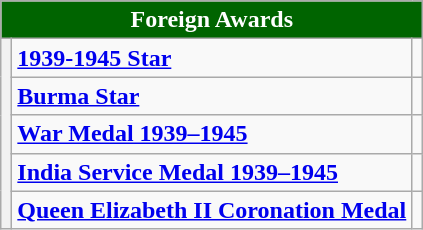<table class="wikitable">
<tr>
<th colspan="3" style="background:#006400; color:#FFFFFF; text-align:center"><strong>Foreign Awards</strong></th>
</tr>
<tr>
<th rowspan="5"><strong></strong></th>
<td><strong><a href='#'>1939-1945 Star</a></strong></td>
<td></td>
</tr>
<tr>
<td><strong><a href='#'>Burma Star</a></strong></td>
<td></td>
</tr>
<tr>
<td><strong><a href='#'>War Medal 1939–1945</a></strong></td>
<td></td>
</tr>
<tr>
<td><a href='#'><strong>India Service Medal 1939–1945</strong></a></td>
<td></td>
</tr>
<tr>
<td><strong><a href='#'>Queen Elizabeth II Coronation Medal</a></strong></td>
<td></td>
</tr>
</table>
